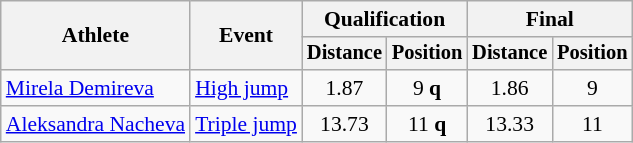<table class=wikitable style=font-size:90%>
<tr>
<th rowspan=2>Athlete</th>
<th rowspan=2>Event</th>
<th colspan=2>Qualification</th>
<th colspan=2>Final</th>
</tr>
<tr style=font-size:95%>
<th>Distance</th>
<th>Position</th>
<th>Distance</th>
<th>Position</th>
</tr>
<tr align=center>
<td align=left><a href='#'>Mirela Demireva</a></td>
<td align=left><a href='#'>High jump</a></td>
<td>1.87</td>
<td>9 <strong>q</strong></td>
<td>1.86</td>
<td>9</td>
</tr>
<tr align=center>
<td align=left><a href='#'>Aleksandra Nacheva</a></td>
<td align=left><a href='#'>Triple jump</a></td>
<td>13.73</td>
<td>11 <strong>q</strong></td>
<td>13.33</td>
<td>11</td>
</tr>
</table>
